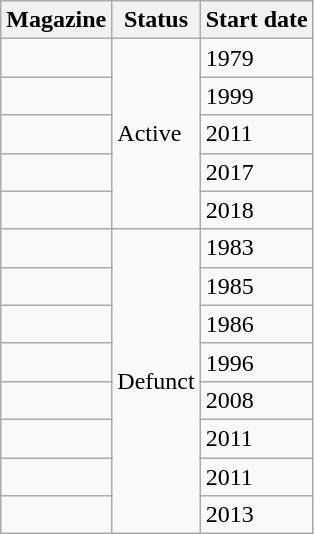<table class="wikitable sortable">
<tr>
<th>Magazine</th>
<th>Status</th>
<th>Start date</th>
</tr>
<tr>
<td></td>
<td rowspan="5">Active</td>
<td>1979</td>
</tr>
<tr>
<td></td>
<td>1999</td>
</tr>
<tr>
<td></td>
<td>2011</td>
</tr>
<tr>
<td></td>
<td>2017</td>
</tr>
<tr>
<td></td>
<td>2018</td>
</tr>
<tr>
<td></td>
<td rowspan="8">Defunct</td>
<td>1983</td>
</tr>
<tr>
<td></td>
<td>1985</td>
</tr>
<tr>
<td></td>
<td>1986</td>
</tr>
<tr>
<td></td>
<td>1996</td>
</tr>
<tr>
<td></td>
<td>2008</td>
</tr>
<tr>
<td></td>
<td>2011</td>
</tr>
<tr>
<td></td>
<td>2011</td>
</tr>
<tr>
<td></td>
<td>2013</td>
</tr>
</table>
